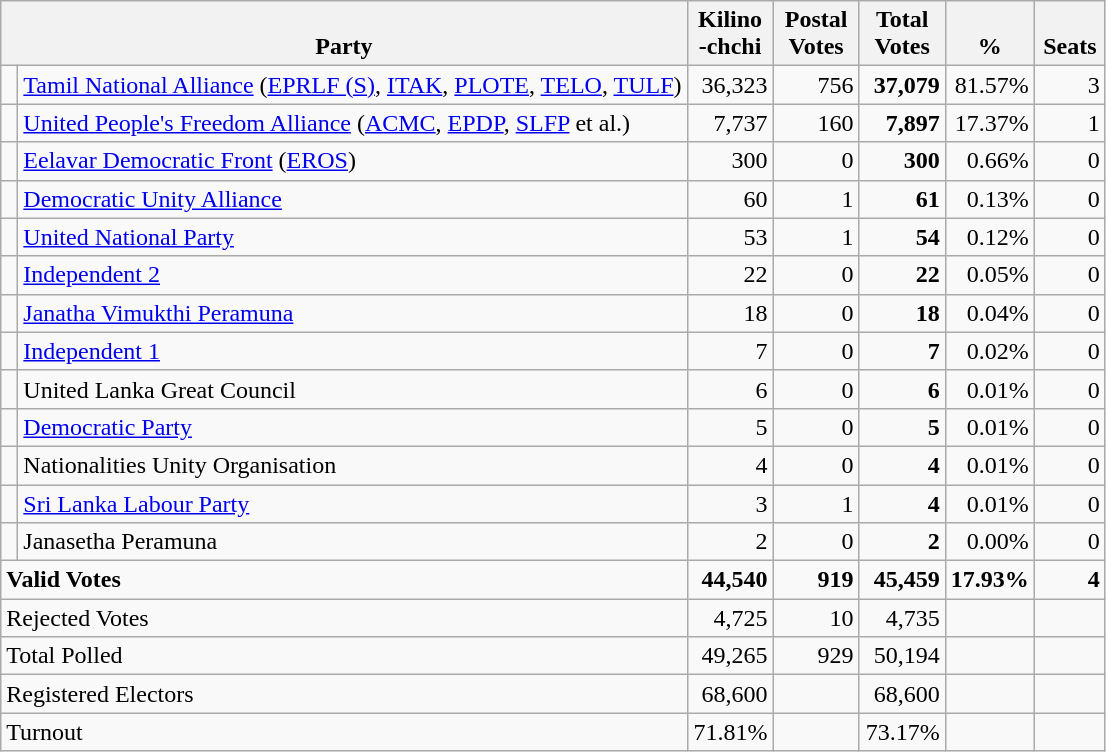<table class="wikitable" border="1" style="text-align:right;">
<tr>
<th align=left valign=bottom colspan=2>Party</th>
<th align=center valign=bottom width="50">Kilino<br>-chchi</th>
<th align=center valign=bottom width="50">Postal<br>Votes</th>
<th align=center valign=bottom width="50">Total Votes</th>
<th align=center valign=bottom width="50">%</th>
<th align=center valign=bottom width="40">Seats</th>
</tr>
<tr>
<td bgcolor=> </td>
<td align=left><a href='#'>Tamil National Alliance</a> (<a href='#'>EPRLF (S)</a>, <a href='#'>ITAK</a>, <a href='#'>PLOTE</a>, <a href='#'>TELO</a>, <a href='#'>TULF</a>)</td>
<td>36,323</td>
<td>756</td>
<td><strong>37,079</strong></td>
<td>81.57%</td>
<td>3</td>
</tr>
<tr>
<td bgcolor=> </td>
<td align=left><a href='#'>United People's Freedom Alliance</a> (<a href='#'>ACMC</a>, <a href='#'>EPDP</a>, <a href='#'>SLFP</a> et al.)</td>
<td>7,737</td>
<td>160</td>
<td><strong>7,897</strong></td>
<td>17.37%</td>
<td>1</td>
</tr>
<tr>
<td bgcolor=> </td>
<td align=left><a href='#'>Eelavar Democratic Front</a> (<a href='#'>EROS</a>)</td>
<td>300</td>
<td>0</td>
<td><strong>300</strong></td>
<td>0.66%</td>
<td>0</td>
</tr>
<tr>
<td bgcolor=> </td>
<td align=left><a href='#'>Democratic Unity Alliance</a></td>
<td>60</td>
<td>1</td>
<td><strong>61</strong></td>
<td>0.13%</td>
<td>0</td>
</tr>
<tr>
<td bgcolor=> </td>
<td align=left><a href='#'>United National Party</a></td>
<td>53</td>
<td>1</td>
<td><strong>54</strong></td>
<td>0.12%</td>
<td>0</td>
</tr>
<tr>
<td bgcolor=> </td>
<td align=left><a href='#'>Independent 2</a></td>
<td>22</td>
<td>0</td>
<td><strong>22</strong></td>
<td>0.05%</td>
<td>0</td>
</tr>
<tr>
<td bgcolor=> </td>
<td align=left><a href='#'>Janatha Vimukthi Peramuna</a></td>
<td>18</td>
<td>0</td>
<td><strong>18</strong></td>
<td>0.04%</td>
<td>0</td>
</tr>
<tr>
<td bgcolor=> </td>
<td align=left><a href='#'>Independent 1</a></td>
<td>7</td>
<td>0</td>
<td><strong>7</strong></td>
<td>0.02%</td>
<td>0</td>
</tr>
<tr>
<td></td>
<td align=left>United Lanka Great Council</td>
<td>6</td>
<td>0</td>
<td><strong>6</strong></td>
<td>0.01%</td>
<td>0</td>
</tr>
<tr>
<td bgcolor=> </td>
<td align=left><a href='#'>Democratic Party</a></td>
<td>5</td>
<td>0</td>
<td><strong>5</strong></td>
<td>0.01%</td>
<td>0</td>
</tr>
<tr>
<td></td>
<td align=left>Nationalities Unity Organisation</td>
<td>4</td>
<td>0</td>
<td><strong>4</strong></td>
<td>0.01%</td>
<td>0</td>
</tr>
<tr>
<td></td>
<td align=left><a href='#'>Sri Lanka Labour Party</a></td>
<td>3</td>
<td>1</td>
<td><strong>4</strong></td>
<td>0.01%</td>
<td>0</td>
</tr>
<tr>
<td></td>
<td align=left>Janasetha Peramuna</td>
<td>2</td>
<td>0</td>
<td><strong>2</strong></td>
<td>0.00%</td>
<td>0</td>
</tr>
<tr style="font-weight:bold">
<td align=left colspan=2>Valid Votes</td>
<td>44,540</td>
<td>919</td>
<td>45,459</td>
<td>17.93%</td>
<td>4</td>
</tr>
<tr>
<td align=left colspan=2>Rejected Votes</td>
<td>4,725</td>
<td>10</td>
<td>4,735</td>
<td></td>
<td></td>
</tr>
<tr>
<td align=left colspan=2>Total Polled</td>
<td>49,265</td>
<td>929</td>
<td>50,194</td>
<td></td>
<td></td>
</tr>
<tr>
<td align=left colspan=2>Registered Electors</td>
<td>68,600</td>
<td></td>
<td>68,600</td>
<td></td>
<td></td>
</tr>
<tr>
<td align=left colspan=2>Turnout</td>
<td>71.81%</td>
<td></td>
<td>73.17%</td>
<td></td>
<td></td>
</tr>
</table>
